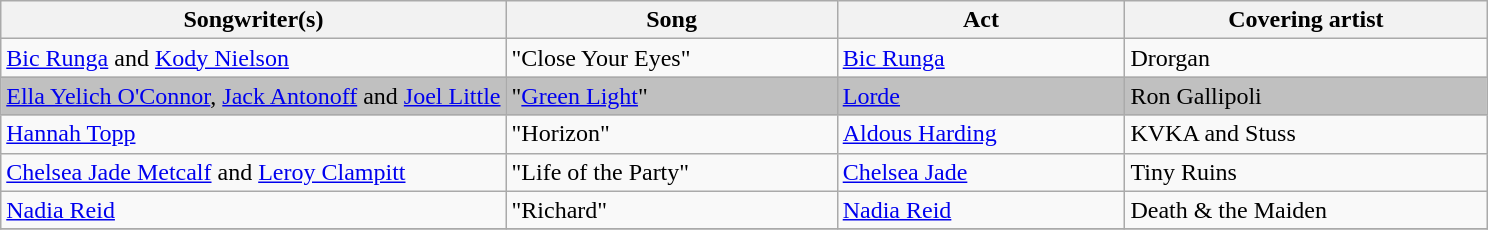<table class="wikitable">
<tr>
<th width="34%">Songwriter(s)</th>
<th>Song</th>
<th>Act</th>
<th>Covering artist</th>
</tr>
<tr>
<td><a href='#'>Bic Runga</a> and <a href='#'>Kody Nielson</a></td>
<td>"Close Your Eyes"</td>
<td><a href='#'>Bic Runga</a></td>
<td>Drorgan</td>
</tr>
<tr bgcolor="silver">
<td><a href='#'>Ella Yelich O'Connor</a>, <a href='#'>Jack Antonoff</a> and <a href='#'>Joel Little</a></td>
<td>"<a href='#'>Green Light</a>"</td>
<td><a href='#'>Lorde</a></td>
<td>Ron Gallipoli</td>
</tr>
<tr>
<td><a href='#'>Hannah Topp</a></td>
<td>"Horizon"</td>
<td><a href='#'>Aldous Harding</a></td>
<td>KVKA and Stuss</td>
</tr>
<tr>
<td><a href='#'>Chelsea Jade Metcalf</a> and <a href='#'>Leroy Clampitt</a></td>
<td>"Life of the Party"</td>
<td><a href='#'>Chelsea Jade</a></td>
<td>Tiny Ruins</td>
</tr>
<tr>
<td><a href='#'>Nadia Reid</a></td>
<td>"Richard"</td>
<td><a href='#'>Nadia Reid</a></td>
<td>Death & the Maiden</td>
</tr>
<tr>
</tr>
</table>
